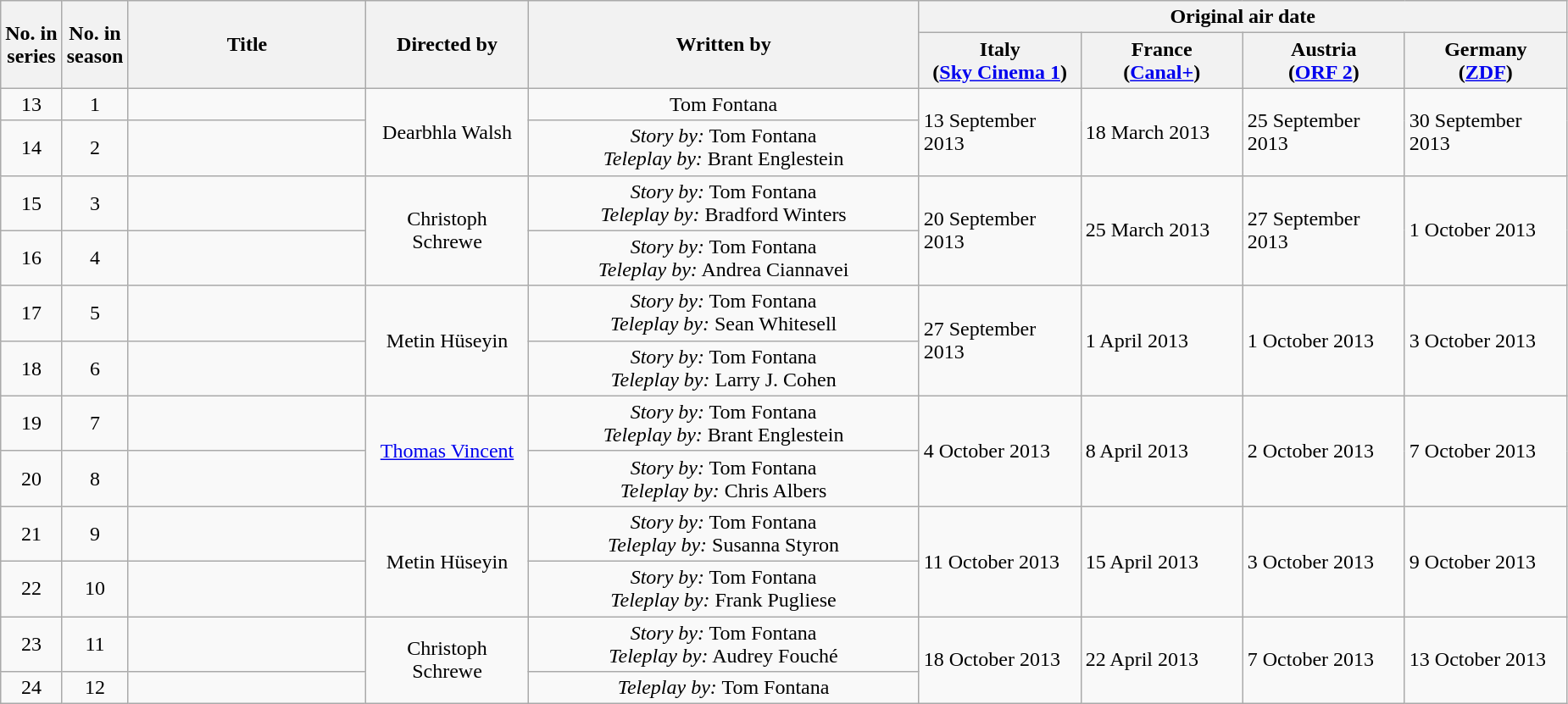<table class="wikitable" border="1">
<tr>
<th rowspan="2">No. in<br>series</th>
<th rowspan="2">No. in<br>season</th>
<th rowspan="2" width="180">Title</th>
<th rowspan="2" width="120">Directed by</th>
<th rowspan="2" width="300" align="center">Written by</th>
<th colspan="4" align="center">Original air date</th>
</tr>
<tr>
<th width="120">Italy<br>(<a href='#'>Sky Cinema 1</a>)</th>
<th width="120">France<br>(<a href='#'>Canal+</a>)</th>
<th width="120">Austria<br>(<a href='#'>ORF 2</a>)</th>
<th width="120">Germany<br>(<a href='#'>ZDF</a>)</th>
</tr>
<tr>
<td align=center>13</td>
<td align=center>1</td>
<td><em></em></td>
<td rowspan="2" align=center>Dearbhla Walsh</td>
<td align=center>Tom Fontana</td>
<td rowspan="2">13 September 2013</td>
<td rowspan="2">18 March 2013</td>
<td rowspan="2">25 September 2013</td>
<td rowspan="2">30 September 2013</td>
</tr>
<tr>
<td align=center>14</td>
<td align=center>2</td>
<td><em></em></td>
<td align=center><em>Story by:</em> Tom Fontana<br><em>Teleplay by:</em> Brant Englestein</td>
</tr>
<tr>
<td align=center>15</td>
<td align=center>3</td>
<td><em></em></td>
<td rowspan="2" align=center>Christoph Schrewe</td>
<td align=center><em>Story by:</em> Tom Fontana<br><em>Teleplay by:</em> Bradford Winters</td>
<td rowspan="2">20 September 2013</td>
<td rowspan="2">25 March 2013</td>
<td rowspan="2">27 September 2013</td>
<td rowspan="2">1 October 2013</td>
</tr>
<tr>
<td align=center>16</td>
<td align=center>4</td>
<td><em></em></td>
<td align=center><em>Story by:</em> Tom Fontana<br><em>Teleplay by:</em> Andrea Ciannavei</td>
</tr>
<tr>
<td align=center>17</td>
<td align=center>5</td>
<td><em></em></td>
<td rowspan="2" align=center>Metin Hüseyin</td>
<td align=center><em>Story by:</em> Tom Fontana<br><em>Teleplay by:</em> Sean Whitesell</td>
<td rowspan="2">27 September 2013</td>
<td rowspan="2">1 April 2013</td>
<td rowspan="2">1 October 2013</td>
<td rowspan="2">3 October 2013</td>
</tr>
<tr>
<td align=center>18</td>
<td align=center>6</td>
<td><em></em></td>
<td align=center><em>Story by:</em> Tom Fontana<br><em>Teleplay by:</em> Larry J. Cohen</td>
</tr>
<tr>
<td align=center>19</td>
<td align=center>7</td>
<td><em></em></td>
<td rowspan="2" align=center><a href='#'>Thomas Vincent</a></td>
<td align=center><em>Story by:</em> Tom Fontana<br><em>Teleplay by:</em> Brant Englestein</td>
<td rowspan="2">4 October 2013</td>
<td rowspan="2">8 April 2013</td>
<td rowspan="2">2 October 2013</td>
<td rowspan="2">7 October 2013</td>
</tr>
<tr>
<td align=center>20</td>
<td align=center>8</td>
<td><em></em></td>
<td align=center><em>Story by:</em> Tom Fontana<br><em>Teleplay by:</em> Chris Albers</td>
</tr>
<tr>
<td align=center>21</td>
<td align=center>9</td>
<td><em></em></td>
<td rowspan="2" align=center>Metin Hüseyin</td>
<td align=center><em>Story by:</em> Tom Fontana<br><em>Teleplay by:</em> Susanna Styron</td>
<td rowspan="2">11 October 2013</td>
<td rowspan="2">15 April 2013</td>
<td rowspan="2">3 October 2013</td>
<td rowspan="2">9 October 2013</td>
</tr>
<tr>
<td align=center>22</td>
<td align=center>10</td>
<td><em></em></td>
<td align=center><em>Story by:</em> Tom Fontana<br><em>Teleplay by:</em> Frank Pugliese</td>
</tr>
<tr>
<td align=center>23</td>
<td align=center>11</td>
<td><em></em></td>
<td rowspan="2" align=center>Christoph Schrewe</td>
<td align=center><em>Story by:</em> Tom Fontana<br><em>Teleplay by:</em> Audrey Fouché</td>
<td rowspan="2">18 October 2013</td>
<td rowspan="2">22 April 2013</td>
<td rowspan="2">7 October 2013</td>
<td rowspan="2">13 October 2013</td>
</tr>
<tr>
<td align=center>24</td>
<td align=center>12</td>
<td><em></em></td>
<td align=center><em>Teleplay by:</em> Tom Fontana</td>
</tr>
</table>
